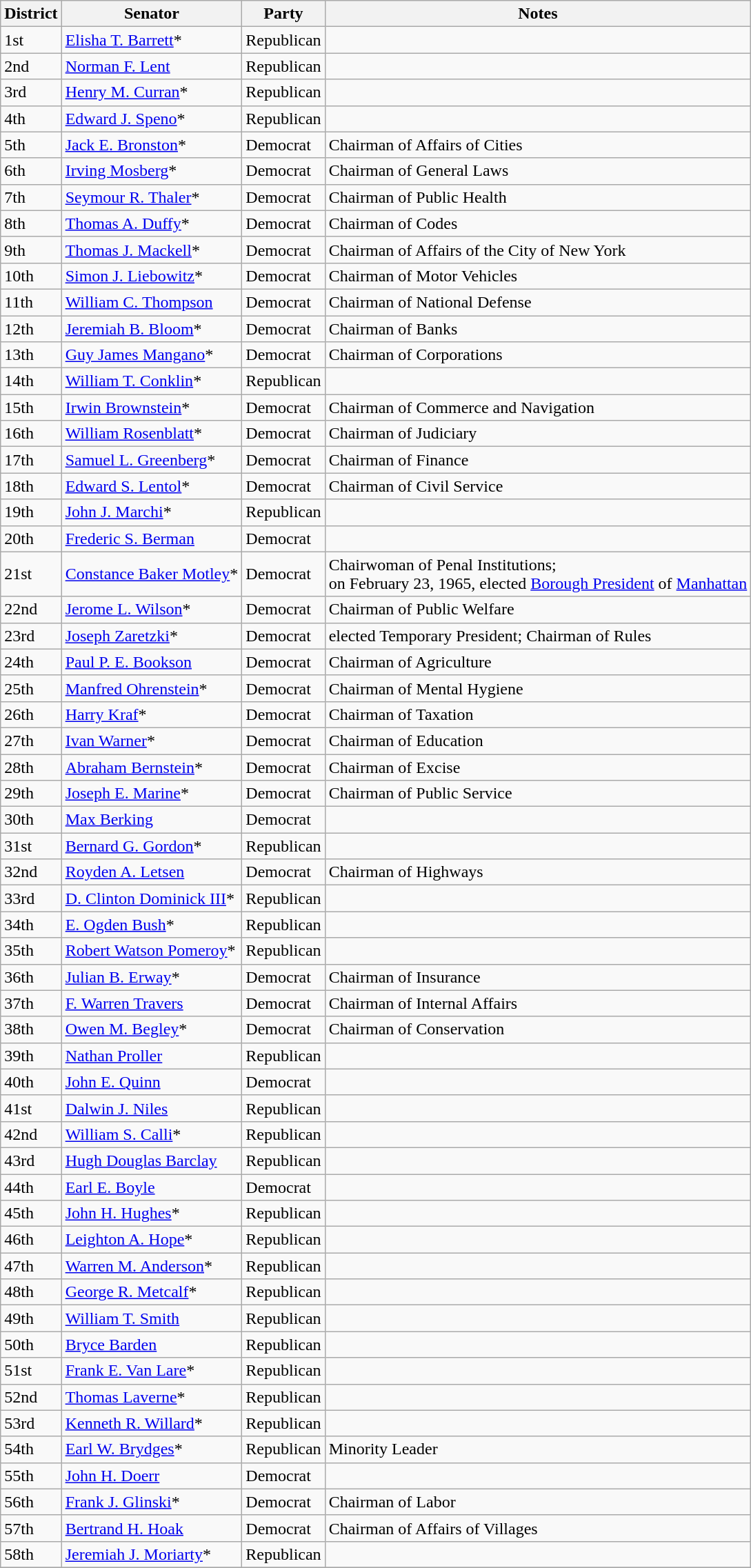<table class=wikitable>
<tr>
<th>District</th>
<th>Senator</th>
<th>Party</th>
<th>Notes</th>
</tr>
<tr>
<td>1st</td>
<td><a href='#'>Elisha T. Barrett</a>*</td>
<td>Republican</td>
<td></td>
</tr>
<tr>
<td>2nd</td>
<td><a href='#'>Norman F. Lent</a></td>
<td>Republican</td>
<td></td>
</tr>
<tr>
<td>3rd</td>
<td><a href='#'>Henry M. Curran</a>*</td>
<td>Republican</td>
<td></td>
</tr>
<tr>
<td>4th</td>
<td><a href='#'>Edward J. Speno</a>*</td>
<td>Republican</td>
<td></td>
</tr>
<tr>
<td>5th</td>
<td><a href='#'>Jack E. Bronston</a>*</td>
<td>Democrat</td>
<td>Chairman of Affairs of Cities</td>
</tr>
<tr>
<td>6th</td>
<td><a href='#'>Irving Mosberg</a>*</td>
<td>Democrat</td>
<td>Chairman of General Laws</td>
</tr>
<tr>
<td>7th</td>
<td><a href='#'>Seymour R. Thaler</a>*</td>
<td>Democrat</td>
<td>Chairman of Public Health</td>
</tr>
<tr>
<td>8th</td>
<td><a href='#'>Thomas A. Duffy</a>*</td>
<td>Democrat</td>
<td>Chairman of Codes</td>
</tr>
<tr>
<td>9th</td>
<td><a href='#'>Thomas J. Mackell</a>*</td>
<td>Democrat</td>
<td>Chairman of Affairs of the City of New York</td>
</tr>
<tr>
<td>10th</td>
<td><a href='#'>Simon J. Liebowitz</a>*</td>
<td>Democrat</td>
<td>Chairman of Motor Vehicles</td>
</tr>
<tr>
<td>11th</td>
<td><a href='#'>William C. Thompson</a></td>
<td>Democrat</td>
<td>Chairman of National Defense</td>
</tr>
<tr>
<td>12th</td>
<td><a href='#'>Jeremiah B. Bloom</a>*</td>
<td>Democrat</td>
<td>Chairman of Banks</td>
</tr>
<tr>
<td>13th</td>
<td><a href='#'>Guy James Mangano</a>*</td>
<td>Democrat</td>
<td>Chairman of Corporations</td>
</tr>
<tr>
<td>14th</td>
<td><a href='#'>William T. Conklin</a>*</td>
<td>Republican</td>
<td></td>
</tr>
<tr>
<td>15th</td>
<td><a href='#'>Irwin Brownstein</a>*</td>
<td>Democrat</td>
<td>Chairman of Commerce and Navigation</td>
</tr>
<tr>
<td>16th</td>
<td><a href='#'>William Rosenblatt</a>*</td>
<td>Democrat</td>
<td>Chairman of Judiciary</td>
</tr>
<tr>
<td>17th</td>
<td><a href='#'>Samuel L. Greenberg</a>*</td>
<td>Democrat</td>
<td>Chairman of Finance</td>
</tr>
<tr>
<td>18th</td>
<td><a href='#'>Edward S. Lentol</a>*</td>
<td>Democrat</td>
<td>Chairman of Civil Service</td>
</tr>
<tr>
<td>19th</td>
<td><a href='#'>John J. Marchi</a>*</td>
<td>Republican</td>
<td></td>
</tr>
<tr>
<td>20th</td>
<td><a href='#'>Frederic S. Berman</a></td>
<td>Democrat</td>
<td></td>
</tr>
<tr>
<td>21st</td>
<td><a href='#'>Constance Baker Motley</a>*</td>
<td>Democrat</td>
<td>Chairwoman of Penal Institutions; <br>on February 23, 1965, elected <a href='#'>Borough President</a> of <a href='#'>Manhattan</a></td>
</tr>
<tr>
<td>22nd</td>
<td><a href='#'>Jerome L. Wilson</a>*</td>
<td>Democrat</td>
<td>Chairman of Public Welfare</td>
</tr>
<tr>
<td>23rd</td>
<td><a href='#'>Joseph Zaretzki</a>*</td>
<td>Democrat</td>
<td>elected Temporary President; Chairman of Rules</td>
</tr>
<tr>
<td>24th</td>
<td><a href='#'>Paul P. E. Bookson</a></td>
<td>Democrat</td>
<td>Chairman of Agriculture</td>
</tr>
<tr>
<td>25th</td>
<td><a href='#'>Manfred Ohrenstein</a>*</td>
<td>Democrat</td>
<td>Chairman of Mental Hygiene</td>
</tr>
<tr>
<td>26th</td>
<td><a href='#'>Harry Kraf</a>*</td>
<td>Democrat</td>
<td>Chairman of Taxation</td>
</tr>
<tr>
<td>27th</td>
<td><a href='#'>Ivan Warner</a>*</td>
<td>Democrat</td>
<td>Chairman of Education</td>
</tr>
<tr>
<td>28th</td>
<td><a href='#'>Abraham Bernstein</a>*</td>
<td>Democrat</td>
<td>Chairman of Excise</td>
</tr>
<tr>
<td>29th</td>
<td><a href='#'>Joseph E. Marine</a>*</td>
<td>Democrat</td>
<td>Chairman of Public Service</td>
</tr>
<tr>
<td>30th</td>
<td><a href='#'>Max Berking</a></td>
<td>Democrat</td>
<td></td>
</tr>
<tr>
<td>31st</td>
<td><a href='#'>Bernard G. Gordon</a>*</td>
<td>Republican</td>
<td></td>
</tr>
<tr>
<td>32nd</td>
<td><a href='#'>Royden A. Letsen</a></td>
<td>Democrat</td>
<td>Chairman of Highways</td>
</tr>
<tr>
<td>33rd</td>
<td><a href='#'>D. Clinton Dominick III</a>*</td>
<td>Republican</td>
<td></td>
</tr>
<tr>
<td>34th</td>
<td><a href='#'>E. Ogden Bush</a>*</td>
<td>Republican</td>
<td></td>
</tr>
<tr>
<td>35th</td>
<td><a href='#'>Robert Watson Pomeroy</a>*</td>
<td>Republican</td>
<td></td>
</tr>
<tr>
<td>36th</td>
<td><a href='#'>Julian B. Erway</a>*</td>
<td>Democrat</td>
<td>Chairman of Insurance</td>
</tr>
<tr>
<td>37th</td>
<td><a href='#'>F. Warren Travers</a></td>
<td>Democrat</td>
<td>Chairman of Internal Affairs</td>
</tr>
<tr>
<td>38th</td>
<td><a href='#'>Owen M. Begley</a>*</td>
<td>Democrat</td>
<td>Chairman of Conservation</td>
</tr>
<tr>
<td>39th</td>
<td><a href='#'>Nathan Proller</a></td>
<td>Republican</td>
<td></td>
</tr>
<tr>
<td>40th</td>
<td><a href='#'>John E. Quinn</a></td>
<td>Democrat</td>
<td></td>
</tr>
<tr>
<td>41st</td>
<td><a href='#'>Dalwin J. Niles</a></td>
<td>Republican</td>
<td></td>
</tr>
<tr>
<td>42nd</td>
<td><a href='#'>William S. Calli</a>*</td>
<td>Republican</td>
<td></td>
</tr>
<tr>
<td>43rd</td>
<td><a href='#'>Hugh Douglas Barclay</a></td>
<td>Republican</td>
<td></td>
</tr>
<tr>
<td>44th</td>
<td><a href='#'>Earl E. Boyle</a></td>
<td>Democrat</td>
<td></td>
</tr>
<tr>
<td>45th</td>
<td><a href='#'>John H. Hughes</a>*</td>
<td>Republican</td>
<td></td>
</tr>
<tr>
<td>46th</td>
<td><a href='#'>Leighton A. Hope</a>*</td>
<td>Republican</td>
<td></td>
</tr>
<tr>
<td>47th</td>
<td><a href='#'>Warren M. Anderson</a>*</td>
<td>Republican</td>
<td></td>
</tr>
<tr>
<td>48th</td>
<td><a href='#'>George R. Metcalf</a>*</td>
<td>Republican</td>
<td></td>
</tr>
<tr>
<td>49th</td>
<td><a href='#'>William T. Smith</a></td>
<td>Republican</td>
<td></td>
</tr>
<tr>
<td>50th</td>
<td><a href='#'>Bryce Barden</a></td>
<td>Republican</td>
<td></td>
</tr>
<tr>
<td>51st</td>
<td><a href='#'>Frank E. Van Lare</a>*</td>
<td>Republican</td>
<td></td>
</tr>
<tr>
<td>52nd</td>
<td><a href='#'>Thomas Laverne</a>*</td>
<td>Republican</td>
<td></td>
</tr>
<tr>
<td>53rd</td>
<td><a href='#'>Kenneth R. Willard</a>*</td>
<td>Republican</td>
<td></td>
</tr>
<tr>
<td>54th</td>
<td><a href='#'>Earl W. Brydges</a>*</td>
<td>Republican</td>
<td>Minority Leader</td>
</tr>
<tr>
<td>55th</td>
<td><a href='#'>John H. Doerr</a></td>
<td>Democrat</td>
<td></td>
</tr>
<tr>
<td>56th</td>
<td><a href='#'>Frank J. Glinski</a>*</td>
<td>Democrat</td>
<td>Chairman of Labor</td>
</tr>
<tr>
<td>57th</td>
<td><a href='#'>Bertrand H. Hoak</a></td>
<td>Democrat</td>
<td>Chairman of Affairs of Villages</td>
</tr>
<tr>
<td>58th</td>
<td><a href='#'>Jeremiah J. Moriarty</a>*</td>
<td>Republican</td>
<td></td>
</tr>
<tr>
</tr>
</table>
